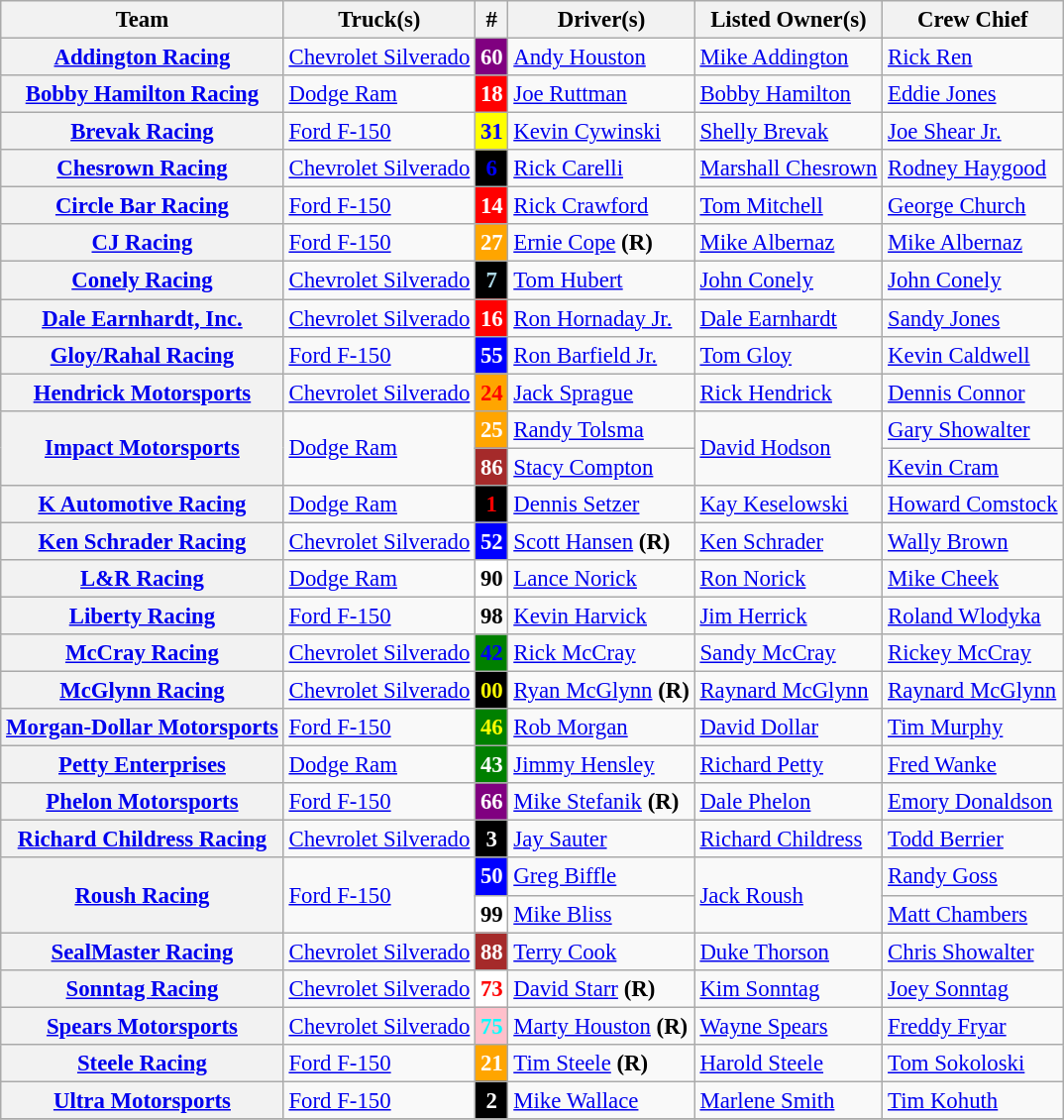<table class="wikitable" style="font-size: 95%;">
<tr>
<th>Team</th>
<th>Truck(s)</th>
<th>#</th>
<th>Driver(s)</th>
<th>Listed Owner(s)</th>
<th>Crew Chief</th>
</tr>
<tr>
<th><a href='#'>Addington Racing</a></th>
<td><a href='#'>Chevrolet Silverado</a></td>
<td style="background:purple; color:white" align="center"><strong>60</strong></td>
<td><a href='#'>Andy Houston</a></td>
<td><a href='#'>Mike Addington</a></td>
<td><a href='#'>Rick Ren</a></td>
</tr>
<tr>
<th><a href='#'>Bobby Hamilton Racing</a></th>
<td><a href='#'>Dodge Ram</a></td>
<td style="background:red; color:white" align="center"><strong>18</strong></td>
<td><a href='#'>Joe Ruttman</a></td>
<td><a href='#'>Bobby Hamilton</a></td>
<td><a href='#'>Eddie Jones</a></td>
</tr>
<tr>
<th><a href='#'>Brevak Racing</a></th>
<td><a href='#'>Ford F-150</a></td>
<td style="background:yellow; color:blue" align="center"><strong>31</strong></td>
<td><a href='#'>Kevin Cywinski</a></td>
<td><a href='#'>Shelly Brevak</a></td>
<td><a href='#'>Joe Shear Jr.</a></td>
</tr>
<tr>
<th><a href='#'>Chesrown Racing</a></th>
<td><a href='#'>Chevrolet Silverado</a></td>
<td style="background:black; color:blue" align="center"><strong>6</strong></td>
<td><a href='#'>Rick Carelli</a></td>
<td><a href='#'>Marshall Chesrown</a></td>
<td><a href='#'>Rodney Haygood</a></td>
</tr>
<tr>
<th><a href='#'>Circle Bar Racing</a></th>
<td><a href='#'>Ford F-150</a></td>
<td style="background:red; color:white" align="center"><strong>14</strong></td>
<td><a href='#'>Rick Crawford</a></td>
<td><a href='#'>Tom Mitchell</a></td>
<td><a href='#'>George Church</a></td>
</tr>
<tr>
<th><a href='#'>CJ Racing</a></th>
<td><a href='#'>Ford F-150</a></td>
<td style="background:orange; color:white" align="center"><strong>27</strong></td>
<td><a href='#'>Ernie Cope</a> <strong>(R)</strong></td>
<td><a href='#'>Mike Albernaz</a></td>
<td><a href='#'>Mike Albernaz</a></td>
</tr>
<tr>
<th><a href='#'>Conely Racing</a></th>
<td><a href='#'>Chevrolet Silverado</a></td>
<td style="background:black; color:lightblue" align="center"><strong>7</strong></td>
<td><a href='#'>Tom Hubert</a></td>
<td><a href='#'>John Conely</a></td>
<td><a href='#'>John Conely</a></td>
</tr>
<tr>
<th><a href='#'>Dale Earnhardt, Inc.</a></th>
<td><a href='#'>Chevrolet Silverado</a></td>
<td style="background:red; color:white" align="center"><strong>16</strong></td>
<td><a href='#'>Ron Hornaday Jr.</a></td>
<td><a href='#'>Dale Earnhardt</a></td>
<td><a href='#'>Sandy Jones</a></td>
</tr>
<tr>
<th><a href='#'>Gloy/Rahal Racing</a></th>
<td><a href='#'>Ford F-150</a></td>
<td style="background:blue; color:white" align="center"><strong>55</strong></td>
<td><a href='#'>Ron Barfield Jr.</a></td>
<td><a href='#'>Tom Gloy</a></td>
<td><a href='#'>Kevin Caldwell</a></td>
</tr>
<tr>
<th><a href='#'>Hendrick Motorsports</a></th>
<td><a href='#'>Chevrolet Silverado</a></td>
<td style="background:orange; color:red" align="center"><strong>24</strong></td>
<td><a href='#'>Jack Sprague</a></td>
<td><a href='#'>Rick Hendrick</a></td>
<td><a href='#'>Dennis Connor</a></td>
</tr>
<tr>
<th rowspan=2><a href='#'>Impact Motorsports</a></th>
<td rowspan=2><a href='#'>Dodge Ram</a></td>
<td style="background:orange; color:white" align="center"><strong>25</strong></td>
<td><a href='#'>Randy Tolsma</a></td>
<td rowspan=2><a href='#'>David Hodson</a></td>
<td><a href='#'>Gary Showalter</a></td>
</tr>
<tr>
<td style="background:brown; color:white" align="center"><strong>86</strong></td>
<td><a href='#'>Stacy Compton</a></td>
<td><a href='#'>Kevin Cram</a></td>
</tr>
<tr>
<th><a href='#'>K Automotive Racing</a></th>
<td><a href='#'>Dodge Ram</a></td>
<td style="background:black; color:red" align="center"><strong>1</strong></td>
<td><a href='#'>Dennis Setzer</a></td>
<td><a href='#'>Kay Keselowski</a></td>
<td><a href='#'>Howard Comstock</a></td>
</tr>
<tr>
<th><a href='#'>Ken Schrader Racing</a></th>
<td><a href='#'>Chevrolet Silverado</a></td>
<td style="background:blue; color:white" align=center"><strong>52</strong></td>
<td><a href='#'>Scott Hansen</a> <strong>(R)</strong></td>
<td><a href='#'>Ken Schrader</a></td>
<td><a href='#'>Wally Brown</a></td>
</tr>
<tr>
<th><a href='#'>L&R Racing</a></th>
<td><a href='#'>Dodge Ram</a></td>
<td style="background:white; color:black" align="center"><strong>90</strong></td>
<td><a href='#'>Lance Norick</a></td>
<td><a href='#'>Ron Norick</a></td>
<td><a href='#'>Mike Cheek</a></td>
</tr>
<tr>
<th><a href='#'>Liberty Racing</a></th>
<td><a href='#'>Ford F-150</a></td>
<td style="f; color:black" align="center"><strong>98</strong></td>
<td><a href='#'>Kevin Harvick</a></td>
<td><a href='#'>Jim Herrick</a></td>
<td><a href='#'>Roland Wlodyka</a></td>
</tr>
<tr>
<th><a href='#'>McCray Racing</a></th>
<td><a href='#'>Chevrolet Silverado</a></td>
<td style="background:green; color:blue" align="center"><strong>42</strong></td>
<td><a href='#'>Rick McCray</a></td>
<td><a href='#'>Sandy McCray</a></td>
<td><a href='#'>Rickey McCray</a></td>
</tr>
<tr>
<th><a href='#'>McGlynn Racing</a></th>
<td><a href='#'>Chevrolet Silverado</a></td>
<td style="background:black; color:yellow" align="center"><strong>00</strong></td>
<td><a href='#'>Ryan McGlynn</a> <strong>(R)</strong></td>
<td><a href='#'>Raynard McGlynn</a></td>
<td><a href='#'>Raynard McGlynn</a></td>
</tr>
<tr>
<th><a href='#'>Morgan-Dollar Motorsports</a></th>
<td><a href='#'>Ford F-150</a></td>
<td style="background:green; color:yellow" align="center"><strong>46</strong></td>
<td><a href='#'>Rob Morgan</a></td>
<td><a href='#'>David Dollar</a></td>
<td><a href='#'>Tim Murphy</a></td>
</tr>
<tr>
<th><a href='#'>Petty Enterprises</a></th>
<td><a href='#'>Dodge Ram</a></td>
<td style="background:green; color:white" align="center"><strong>43</strong></td>
<td><a href='#'>Jimmy Hensley</a></td>
<td><a href='#'>Richard Petty</a></td>
<td><a href='#'>Fred Wanke</a></td>
</tr>
<tr>
<th><a href='#'>Phelon Motorsports</a></th>
<td><a href='#'>Ford F-150</a></td>
<td style="background:purple; color:white" align="center"><strong>66</strong></td>
<td><a href='#'>Mike Stefanik</a> <strong>(R)</strong></td>
<td><a href='#'>Dale Phelon</a></td>
<td><a href='#'>Emory Donaldson</a></td>
</tr>
<tr>
<th><a href='#'>Richard Childress Racing</a></th>
<td><a href='#'>Chevrolet Silverado</a></td>
<td style="background:black; color:white" align="center"><strong>3</strong></td>
<td><a href='#'>Jay Sauter</a></td>
<td><a href='#'>Richard Childress</a></td>
<td><a href='#'>Todd Berrier</a></td>
</tr>
<tr>
<th rowspan=2><a href='#'>Roush Racing</a></th>
<td rowspan=2><a href='#'>Ford F-150</a></td>
<td style="background:blue; color:white" align="center"><strong>50</strong></td>
<td><a href='#'>Greg Biffle</a></td>
<td rowspan=2><a href='#'>Jack Roush</a></td>
<td><a href='#'>Randy Goss</a></td>
</tr>
<tr>
<td style="background:white; color:black" align="center"><strong>99</strong></td>
<td><a href='#'>Mike Bliss</a></td>
<td><a href='#'>Matt Chambers</a></td>
</tr>
<tr>
<th><a href='#'>SealMaster Racing</a></th>
<td><a href='#'>Chevrolet Silverado</a></td>
<td style="background:brown; color:white" align="center"><strong>88</strong></td>
<td><a href='#'>Terry Cook</a></td>
<td><a href='#'>Duke Thorson</a></td>
<td><a href='#'>Chris Showalter</a></td>
</tr>
<tr>
<th><a href='#'>Sonntag Racing</a></th>
<td><a href='#'>Chevrolet Silverado</a></td>
<td style="background:white; color:red" align="center"><strong>73</strong></td>
<td><a href='#'>David Starr</a> <strong>(R)</strong></td>
<td><a href='#'>Kim Sonntag</a></td>
<td><a href='#'>Joey Sonntag</a></td>
</tr>
<tr>
<th><a href='#'>Spears Motorsports</a></th>
<td><a href='#'>Chevrolet Silverado</a></td>
<td style="background:pink; color:aqua" align="center"><strong>75</strong></td>
<td><a href='#'>Marty Houston</a> <strong>(R)</strong></td>
<td><a href='#'>Wayne Spears</a></td>
<td><a href='#'>Freddy Fryar</a></td>
</tr>
<tr>
<th><a href='#'>Steele Racing</a></th>
<td><a href='#'>Ford F-150</a></td>
<td style="background:orange; color:white" align="center"><strong>21</strong></td>
<td><a href='#'>Tim Steele</a> <strong>(R)</strong></td>
<td><a href='#'>Harold Steele</a></td>
<td><a href='#'>Tom Sokoloski</a></td>
</tr>
<tr>
<th><a href='#'>Ultra Motorsports</a></th>
<td><a href='#'>Ford F-150</a></td>
<td style="background:black; color:white" align="center"><strong>2</strong></td>
<td><a href='#'>Mike Wallace</a></td>
<td><a href='#'>Marlene Smith</a></td>
<td><a href='#'>Tim Kohuth</a></td>
</tr>
<tr>
</tr>
</table>
